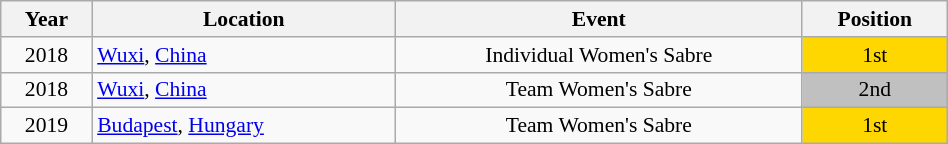<table class="wikitable" width="50%" style="font-size:90%; text-align:center;">
<tr>
<th>Year</th>
<th>Location</th>
<th>Event</th>
<th>Position</th>
</tr>
<tr>
<td>2018</td>
<td rowspan="1" align="left"> <a href='#'>Wuxi</a>, <a href='#'>China</a></td>
<td>Individual Women's Sabre</td>
<td bgcolor="gold">1st</td>
</tr>
<tr>
<td>2018</td>
<td rowspan="1" align="left"> <a href='#'>Wuxi</a>, <a href='#'>China</a></td>
<td>Team Women's Sabre</td>
<td bgcolor="silver">2nd</td>
</tr>
<tr>
<td>2019</td>
<td rowspan="1" align="left"> <a href='#'>Budapest</a>, <a href='#'>Hungary</a></td>
<td>Team Women's Sabre</td>
<td bgcolor="gold">1st</td>
</tr>
</table>
